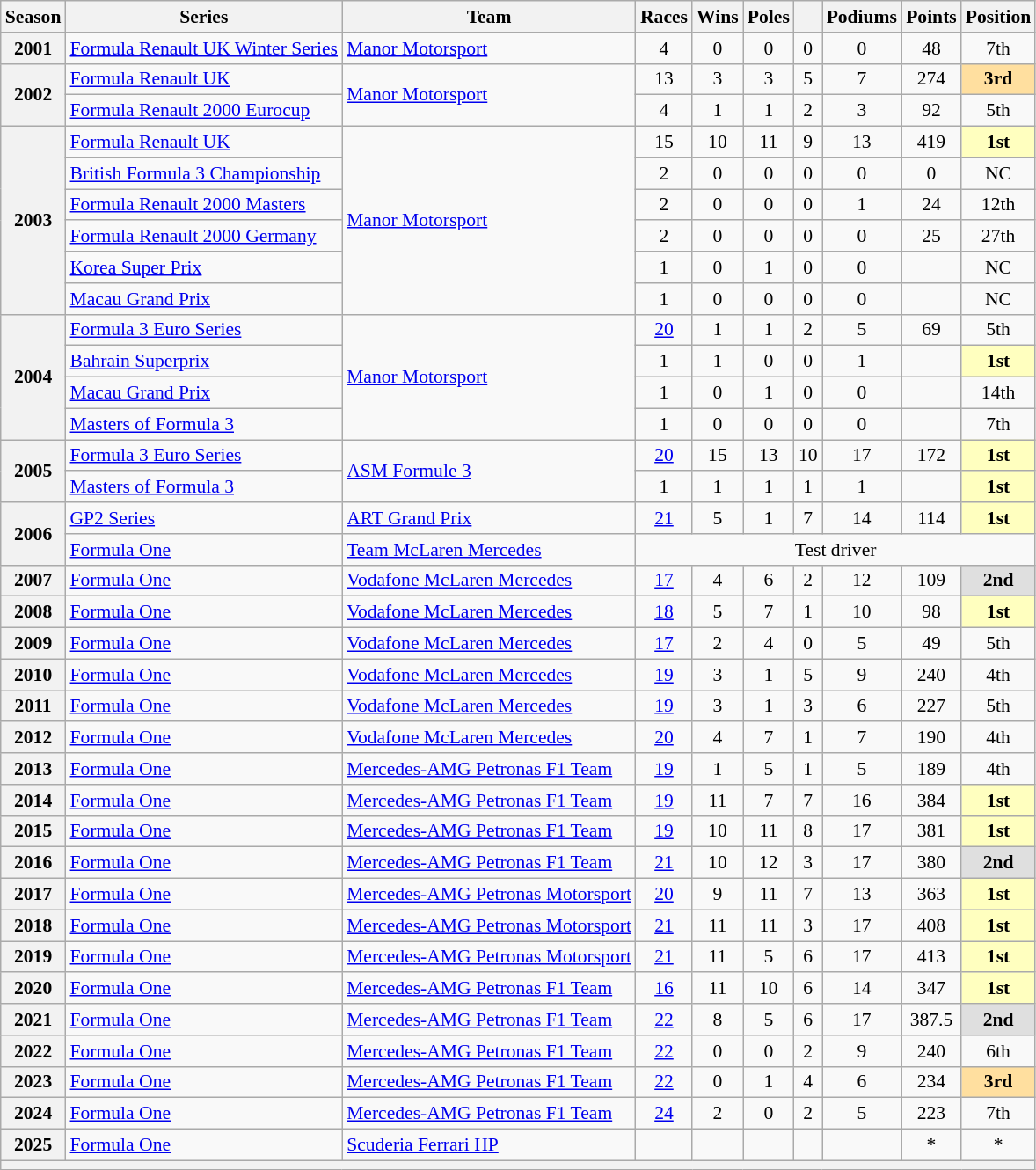<table class="wikitable" style="text-align:center; font-size:90%;">
<tr>
<th>Season</th>
<th>Series</th>
<th>Team</th>
<th>Races</th>
<th>Wins</th>
<th>Poles</th>
<th></th>
<th>Podiums</th>
<th>Points</th>
<th>Position</th>
</tr>
<tr>
<th>2001</th>
<td align=left><a href='#'>Formula Renault UK Winter Series</a></td>
<td align=left><a href='#'>Manor Motorsport</a></td>
<td>4</td>
<td>0</td>
<td>0</td>
<td>0</td>
<td>0</td>
<td>48</td>
<td>7th</td>
</tr>
<tr>
<th rowspan=2>2002</th>
<td align=left><a href='#'>Formula Renault UK</a></td>
<td style="text-align:left;" rowspan="2"><a href='#'>Manor Motorsport</a></td>
<td>13</td>
<td>3</td>
<td>3</td>
<td>5</td>
<td>7</td>
<td>274</td>
<td style="background:#FFDF9F;"><strong>3rd</strong></td>
</tr>
<tr>
<td align=left><a href='#'>Formula Renault 2000 Eurocup</a></td>
<td>4</td>
<td>1</td>
<td>1</td>
<td>2</td>
<td>3</td>
<td>92</td>
<td>5th</td>
</tr>
<tr>
<th rowspan=6>2003</th>
<td align=left><a href='#'>Formula Renault UK</a></td>
<td style="text-align:left;" rowspan="6"><a href='#'>Manor Motorsport</a></td>
<td>15</td>
<td>10</td>
<td>11</td>
<td>9</td>
<td>13</td>
<td>419</td>
<td style="background:#FFFFBF;"><strong>1st</strong></td>
</tr>
<tr>
<td align=left><a href='#'>British Formula 3 Championship</a></td>
<td>2</td>
<td>0</td>
<td>0</td>
<td>0</td>
<td>0</td>
<td>0</td>
<td>NC</td>
</tr>
<tr>
<td align=left><a href='#'>Formula Renault 2000 Masters</a></td>
<td>2</td>
<td>0</td>
<td>0</td>
<td>0</td>
<td>1</td>
<td>24</td>
<td>12th</td>
</tr>
<tr>
<td align=left><a href='#'>Formula Renault 2000 Germany</a></td>
<td>2</td>
<td>0</td>
<td>0</td>
<td>0</td>
<td>0</td>
<td>25</td>
<td>27th</td>
</tr>
<tr>
<td align=left><a href='#'>Korea Super Prix</a></td>
<td>1</td>
<td>0</td>
<td>1</td>
<td>0</td>
<td>0</td>
<td></td>
<td>NC</td>
</tr>
<tr>
<td align=left><a href='#'>Macau Grand Prix</a></td>
<td>1</td>
<td>0</td>
<td>0</td>
<td>0</td>
<td>0</td>
<td></td>
<td>NC</td>
</tr>
<tr>
<th rowspan=4>2004</th>
<td align=left><a href='#'>Formula 3 Euro Series</a></td>
<td style="text-align:left;" rowspan="4"><a href='#'>Manor Motorsport</a></td>
<td><a href='#'>20</a></td>
<td>1</td>
<td>1</td>
<td>2</td>
<td>5</td>
<td>69</td>
<td>5th</td>
</tr>
<tr>
<td align=left><a href='#'>Bahrain Superprix</a></td>
<td>1</td>
<td>1</td>
<td>0</td>
<td>0</td>
<td>1</td>
<td></td>
<td style="background:#FFFFBF;"><strong>1st</strong></td>
</tr>
<tr>
<td align=left><a href='#'>Macau Grand Prix</a></td>
<td>1</td>
<td>0</td>
<td>1</td>
<td>0</td>
<td>0</td>
<td></td>
<td>14th</td>
</tr>
<tr>
<td align=left><a href='#'>Masters of Formula 3</a></td>
<td>1</td>
<td>0</td>
<td>0</td>
<td>0</td>
<td>0</td>
<td></td>
<td>7th</td>
</tr>
<tr>
<th rowspan=2>2005</th>
<td align=left><a href='#'>Formula 3 Euro Series</a></td>
<td style="text-align:left;" rowspan="2"><a href='#'>ASM Formule 3</a></td>
<td><a href='#'>20</a></td>
<td>15</td>
<td>13</td>
<td>10</td>
<td>17</td>
<td>172</td>
<td style="background:#FFFFBF;"><strong>1st</strong></td>
</tr>
<tr>
<td align=left><a href='#'>Masters of Formula 3</a></td>
<td>1</td>
<td>1</td>
<td>1</td>
<td>1</td>
<td>1</td>
<td></td>
<td style="background:#FFFFBF;"><strong>1st</strong></td>
</tr>
<tr>
<th rowspan="2">2006</th>
<td align=left><a href='#'>GP2 Series</a></td>
<td align=left><a href='#'>ART Grand Prix</a></td>
<td><a href='#'>21</a></td>
<td>5</td>
<td>1</td>
<td>7</td>
<td>14</td>
<td>114</td>
<td style="background:#FFFFBF;"><strong>1st</strong></td>
</tr>
<tr>
<td align=left><a href='#'>Formula One</a></td>
<td align=left><a href='#'>Team McLaren Mercedes</a></td>
<td colspan="7">Test driver</td>
</tr>
<tr>
<th>2007</th>
<td align=left><a href='#'>Formula One</a></td>
<td style="text-align:left;"><a href='#'>Vodafone McLaren Mercedes</a></td>
<td><a href='#'>17</a></td>
<td>4</td>
<td>6</td>
<td>2</td>
<td>12</td>
<td>109</td>
<td style="background:#DFDFDF;"><strong>2nd</strong></td>
</tr>
<tr>
<th>2008</th>
<td align=left><a href='#'>Formula One</a></td>
<td style="text-align:left;"><a href='#'>Vodafone McLaren Mercedes</a></td>
<td><a href='#'>18</a></td>
<td>5</td>
<td>7</td>
<td>1</td>
<td>10</td>
<td>98</td>
<td style="background:#FFFFBF;"><strong>1st</strong></td>
</tr>
<tr>
<th>2009</th>
<td align=left><a href='#'>Formula One</a></td>
<td style="text-align:left;"><a href='#'>Vodafone McLaren Mercedes</a></td>
<td><a href='#'>17</a></td>
<td>2</td>
<td>4</td>
<td>0</td>
<td>5</td>
<td>49</td>
<td>5th</td>
</tr>
<tr>
<th>2010</th>
<td align=left><a href='#'>Formula One</a></td>
<td style="text-align:left;"><a href='#'>Vodafone McLaren Mercedes</a></td>
<td><a href='#'>19</a></td>
<td>3</td>
<td>1</td>
<td>5</td>
<td>9</td>
<td>240</td>
<td>4th</td>
</tr>
<tr>
<th>2011</th>
<td align=left><a href='#'>Formula One</a></td>
<td style="text-align:left;"><a href='#'>Vodafone McLaren Mercedes</a></td>
<td><a href='#'>19</a></td>
<td>3</td>
<td>1</td>
<td>3</td>
<td>6</td>
<td>227</td>
<td>5th</td>
</tr>
<tr>
<th>2012</th>
<td align=left><a href='#'>Formula One</a></td>
<td style="text-align:left;"><a href='#'>Vodafone McLaren Mercedes</a></td>
<td><a href='#'>20</a></td>
<td>4</td>
<td>7</td>
<td>1</td>
<td>7</td>
<td>190</td>
<td>4th</td>
</tr>
<tr>
<th>2013</th>
<td align=left><a href='#'>Formula One</a></td>
<td style="text-align:left;"><a href='#'>Mercedes-AMG Petronas F1 Team</a></td>
<td><a href='#'>19</a></td>
<td>1</td>
<td>5</td>
<td>1</td>
<td>5</td>
<td>189</td>
<td>4th</td>
</tr>
<tr>
<th>2014</th>
<td align=left><a href='#'>Formula One</a></td>
<td style="text-align:left;"><a href='#'>Mercedes-AMG Petronas F1 Team</a></td>
<td><a href='#'>19</a></td>
<td>11</td>
<td>7</td>
<td>7</td>
<td>16</td>
<td>384</td>
<td style="background:#FFFFBF;"><strong>1st</strong></td>
</tr>
<tr>
<th>2015</th>
<td align=left><a href='#'>Formula One</a></td>
<td style="text-align:left;"><a href='#'>Mercedes-AMG Petronas F1 Team</a></td>
<td><a href='#'>19</a></td>
<td>10</td>
<td>11</td>
<td>8</td>
<td>17</td>
<td>381</td>
<td style="background:#FFFFBF;"><strong>1st</strong></td>
</tr>
<tr>
<th>2016</th>
<td align=left><a href='#'>Formula One</a></td>
<td style="text-align:left;"><a href='#'>Mercedes-AMG Petronas F1 Team</a></td>
<td><a href='#'>21</a></td>
<td>10</td>
<td>12</td>
<td>3</td>
<td>17</td>
<td>380</td>
<td style="background:#DFDFDF;"><strong>2nd</strong></td>
</tr>
<tr>
<th>2017</th>
<td align=left><a href='#'>Formula One</a></td>
<td style="text-align:left;"><a href='#'>Mercedes-AMG Petronas Motorsport</a></td>
<td><a href='#'>20</a></td>
<td>9</td>
<td>11</td>
<td>7</td>
<td>13</td>
<td>363</td>
<td style="background:#FFFFBF;"><strong>1st</strong></td>
</tr>
<tr>
<th>2018</th>
<td align=left><a href='#'>Formula One</a></td>
<td style="text-align:left;"><a href='#'>Mercedes-AMG Petronas Motorsport</a></td>
<td><a href='#'>21</a></td>
<td>11</td>
<td>11</td>
<td>3</td>
<td>17</td>
<td>408</td>
<td style="background:#FFFFBF;"><strong>1st</strong></td>
</tr>
<tr>
<th>2019</th>
<td align=left><a href='#'>Formula One</a></td>
<td style="text-align:left;"><a href='#'>Mercedes-AMG Petronas Motorsport</a></td>
<td><a href='#'>21</a></td>
<td>11</td>
<td>5</td>
<td>6</td>
<td>17</td>
<td>413</td>
<td style="background:#FFFFBF;"><strong>1st</strong></td>
</tr>
<tr>
<th>2020</th>
<td align=left><a href='#'>Formula One</a></td>
<td style="text-align:left;"><a href='#'>Mercedes-AMG Petronas F1 Team</a></td>
<td><a href='#'>16</a></td>
<td>11</td>
<td>10</td>
<td>6</td>
<td>14</td>
<td>347</td>
<td style="background:#FFFFBF;"><strong>1st</strong></td>
</tr>
<tr>
<th>2021</th>
<td align=left><a href='#'>Formula One</a></td>
<td style="text-align:left;"><a href='#'>Mercedes-AMG Petronas F1 Team</a></td>
<td><a href='#'>22</a></td>
<td>8</td>
<td>5</td>
<td>6</td>
<td>17</td>
<td>387.5</td>
<td style="background:#DFDFDF;"><strong>2nd</strong></td>
</tr>
<tr>
<th>2022</th>
<td align=left><a href='#'>Formula One</a></td>
<td align=left><a href='#'>Mercedes-AMG Petronas F1 Team</a></td>
<td><a href='#'>22</a></td>
<td>0</td>
<td>0</td>
<td>2</td>
<td>9</td>
<td>240</td>
<td>6th</td>
</tr>
<tr>
<th>2023</th>
<td align=left><a href='#'>Formula One</a></td>
<td align=left><a href='#'>Mercedes-AMG Petronas F1 Team</a></td>
<td><a href='#'>22</a></td>
<td>0</td>
<td>1</td>
<td>4</td>
<td>6</td>
<td>234</td>
<td style="background:#FFDF9F;"><strong>3rd</strong></td>
</tr>
<tr>
<th>2024</th>
<td align=left><a href='#'>Formula One</a></td>
<td align=left><a href='#'>Mercedes-AMG Petronas F1 Team</a></td>
<td><a href='#'>24</a></td>
<td>2</td>
<td>0</td>
<td>2</td>
<td>5</td>
<td>223</td>
<td>7th</td>
</tr>
<tr>
<th>2025</th>
<td align=left><a href='#'>Formula One</a></td>
<td align=left><a href='#'>Scuderia Ferrari HP</a></td>
<td><a href='#'></a></td>
<td></td>
<td></td>
<td></td>
<td></td>
<td>*</td>
<td>*</td>
</tr>
<tr>
<th colspan="10"></th>
</tr>
</table>
